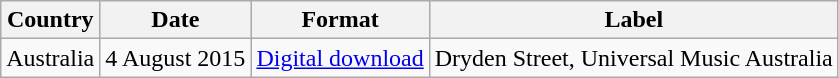<table class="wikitable">
<tr>
<th>Country</th>
<th>Date</th>
<th>Format</th>
<th>Label</th>
</tr>
<tr>
<td>Australia</td>
<td>4 August 2015</td>
<td><a href='#'>Digital download</a></td>
<td>Dryden Street, Universal Music Australia</td>
</tr>
</table>
